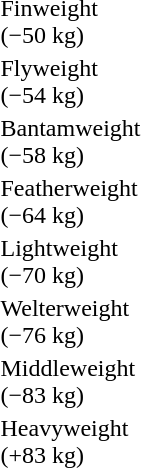<table>
<tr>
<td rowspan=2>Finweight<br>(−50 kg)</td>
<td rowspan=2></td>
<td rowspan=2></td>
<td></td>
</tr>
<tr>
<td></td>
</tr>
<tr>
<td rowspan=2>Flyweight<br>(−54 kg)</td>
<td rowspan=2></td>
<td rowspan=2></td>
<td></td>
</tr>
<tr>
<td></td>
</tr>
<tr>
<td rowspan=2>Bantamweight<br>(−58 kg)</td>
<td rowspan=2></td>
<td rowspan=2></td>
<td></td>
</tr>
<tr>
<td></td>
</tr>
<tr>
<td rowspan=2>Featherweight<br>(−64 kg)</td>
<td rowspan=2></td>
<td rowspan=2></td>
<td></td>
</tr>
<tr>
<td></td>
</tr>
<tr>
<td rowspan=2>Lightweight<br>(−70 kg)</td>
<td rowspan=2></td>
<td rowspan=2></td>
<td></td>
</tr>
<tr>
<td></td>
</tr>
<tr>
<td rowspan=2>Welterweight<br>(−76 kg)</td>
<td rowspan=2></td>
<td rowspan=2></td>
<td></td>
</tr>
<tr>
<td></td>
</tr>
<tr>
<td rowspan=2>Middleweight <br>(−83 kg)</td>
<td rowspan=2></td>
<td rowspan=2></td>
<td></td>
</tr>
<tr>
<td></td>
</tr>
<tr>
<td rowspan=2>Heavyweight <br>(+83 kg)</td>
<td rowspan=2></td>
<td rowspan=2></td>
<td></td>
</tr>
<tr>
<td></td>
</tr>
</table>
